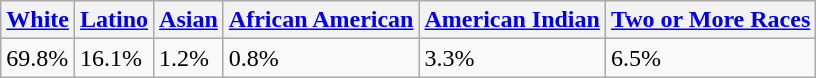<table class="wikitable">
<tr>
<th colspan="3"><a href='#'>White</a></th>
<th colspan="3"><a href='#'>Latino</a></th>
<th colspan="3"><a href='#'>Asian</a></th>
<th colspan="3"><a href='#'>African American</a></th>
<th colspan="3"><a href='#'>American Indian</a></th>
<th colspan="3"><a href='#'>Two or More Races</a></th>
</tr>
<tr>
<td colspan="3">69.8%</td>
<td colspan="3">16.1%</td>
<td colspan="3">1.2%</td>
<td colspan="3">0.8%</td>
<td colspan="3">3.3%</td>
<td colspan="3">6.5%</td>
</tr>
</table>
